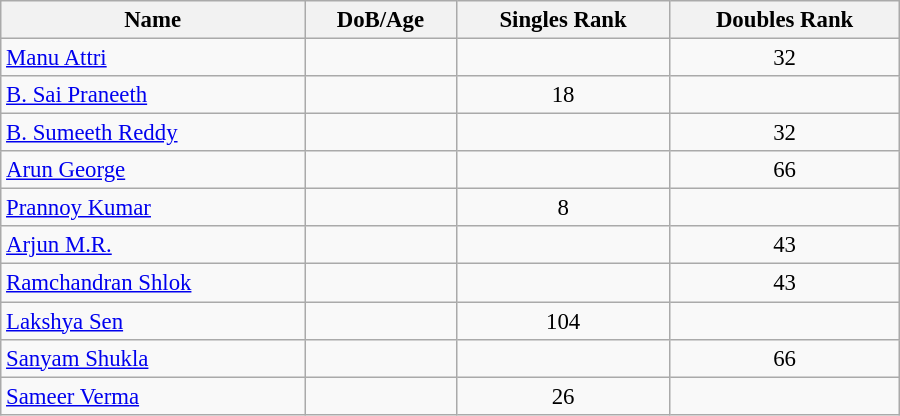<table class="wikitable"  style="width:600px; font-size:95%;">
<tr>
<th align="left">Name</th>
<th align="left">DoB/Age</th>
<th align="left">Singles Rank</th>
<th align="left">Doubles Rank</th>
</tr>
<tr>
<td><a href='#'>Manu Attri</a></td>
<td></td>
<td align="center"></td>
<td align="center">32</td>
</tr>
<tr>
<td><a href='#'>B. Sai Praneeth</a></td>
<td></td>
<td align="center">18</td>
<td align="center"></td>
</tr>
<tr>
<td><a href='#'>B. Sumeeth Reddy</a></td>
<td></td>
<td align="center"></td>
<td align="center">32</td>
</tr>
<tr>
<td><a href='#'>Arun George</a></td>
<td></td>
<td align="center"></td>
<td align="center">66</td>
</tr>
<tr>
<td><a href='#'>Prannoy Kumar</a></td>
<td></td>
<td align="center">8</td>
<td align="center"></td>
</tr>
<tr>
<td><a href='#'>Arjun M.R.</a></td>
<td></td>
<td align="center"></td>
<td align="center">43</td>
</tr>
<tr>
<td><a href='#'>Ramchandran Shlok</a></td>
<td></td>
<td align="center"></td>
<td align="center">43</td>
</tr>
<tr>
<td><a href='#'>Lakshya Sen</a></td>
<td></td>
<td align="center">104</td>
<td align="center"></td>
</tr>
<tr>
<td><a href='#'>Sanyam Shukla</a></td>
<td></td>
<td align="center"></td>
<td align="center">66</td>
</tr>
<tr>
<td><a href='#'>Sameer Verma</a></td>
<td></td>
<td align="center">26</td>
<td align="center"></td>
</tr>
</table>
